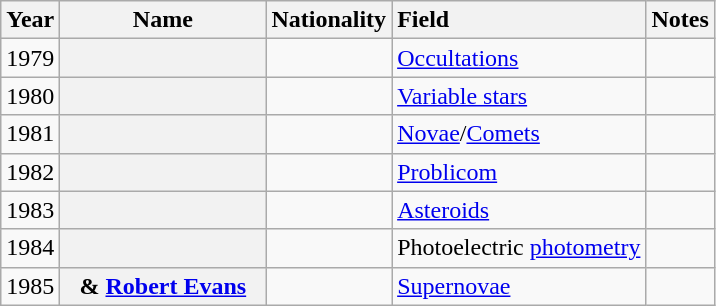<table class="wikitable plainrowheaders sortable">
<tr>
<th scope=col>Year</th>
<th scope=col width=130>Name</th>
<th scope=col>Nationality</th>
<th scope=col style="text-align:left">Field</th>
<th scope=col>Notes</th>
</tr>
<tr>
<td>1979</td>
<th scope=row></th>
<td></td>
<td><a href='#'>Occultations</a></td>
<td></td>
</tr>
<tr>
<td>1980</td>
<th scope=row></th>
<td></td>
<td><a href='#'>Variable stars</a></td>
<td></td>
</tr>
<tr>
<td>1981</td>
<th scope=row></th>
<td></td>
<td><a href='#'>Novae</a>/<a href='#'>Comets</a></td>
<td></td>
</tr>
<tr>
<td>1982</td>
<th scope=row></th>
<td></td>
<td><a href='#'>Problicom</a></td>
<td></td>
</tr>
<tr>
<td>1983</td>
<th scope=row></th>
<td></td>
<td><a href='#'>Asteroids</a></td>
<td></td>
</tr>
<tr>
<td>1984</td>
<th scope=row></th>
<td></td>
<td>Photoelectric <a href='#'>photometry</a></td>
<td></td>
</tr>
<tr>
<td>1985</td>
<th scope=row> & <a href='#'>Robert Evans</a></th>
<td></td>
<td><a href='#'>Supernovae</a><includeonly></td>
</tr>
</table>
